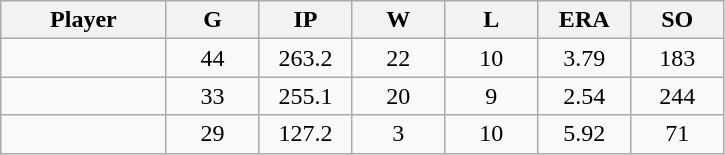<table class="wikitable sortable">
<tr>
<th bgcolor="#DDDDFF" width="16%">Player</th>
<th bgcolor="#DDDDFF" width="9%">G</th>
<th bgcolor="#DDDDFF" width="9%">IP</th>
<th bgcolor="#DDDDFF" width="9%">W</th>
<th bgcolor="#DDDDFF" width="9%">L</th>
<th bgcolor="#DDDDFF" width="9%">ERA</th>
<th bgcolor="#DDDDFF" width="9%">SO</th>
</tr>
<tr align="center">
<td></td>
<td>44</td>
<td>263.2</td>
<td>22</td>
<td>10</td>
<td>3.79</td>
<td>183</td>
</tr>
<tr align="center">
<td></td>
<td>33</td>
<td>255.1</td>
<td>20</td>
<td>9</td>
<td>2.54</td>
<td>244</td>
</tr>
<tr align="center">
<td></td>
<td>29</td>
<td>127.2</td>
<td>3</td>
<td>10</td>
<td>5.92</td>
<td>71</td>
</tr>
</table>
